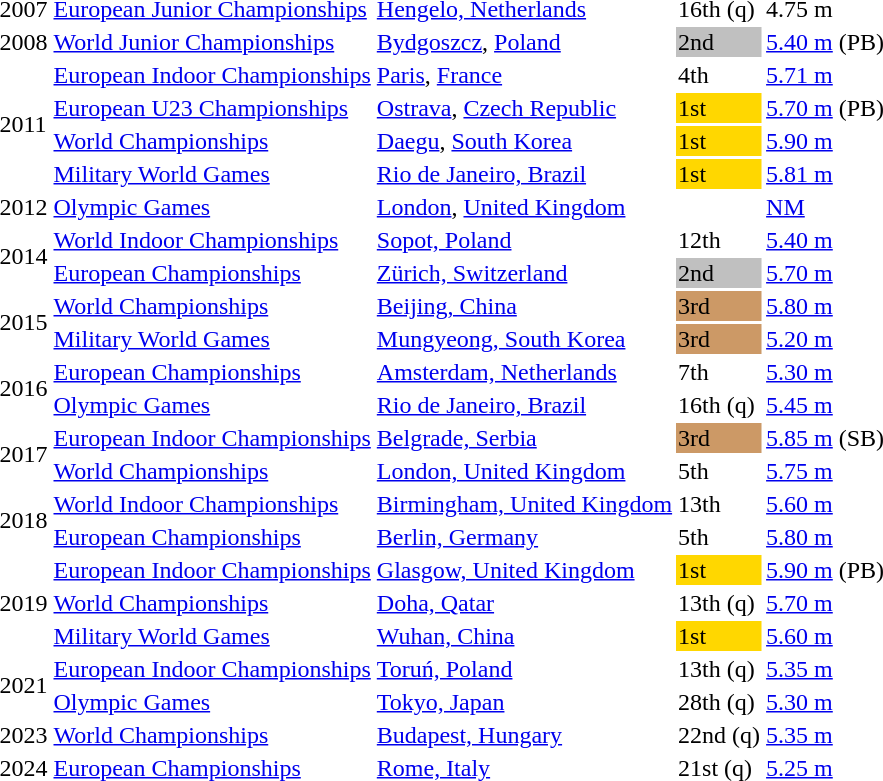<table>
<tr>
<td>2007</td>
<td><a href='#'>European Junior Championships</a></td>
<td><a href='#'>Hengelo, Netherlands</a></td>
<td>16th (q)</td>
<td>4.75 m</td>
</tr>
<tr>
<td>2008</td>
<td><a href='#'>World Junior Championships</a></td>
<td><a href='#'>Bydgoszcz</a>, <a href='#'>Poland</a></td>
<td bgcolor=silver>2nd</td>
<td><a href='#'>5.40 m</a> (PB)</td>
</tr>
<tr>
<td rowspan=4>2011</td>
<td><a href='#'>European Indoor Championships</a></td>
<td><a href='#'>Paris</a>, <a href='#'>France</a></td>
<td>4th</td>
<td><a href='#'>5.71 m</a></td>
</tr>
<tr>
<td><a href='#'>European U23 Championships</a></td>
<td><a href='#'>Ostrava</a>, <a href='#'>Czech Republic</a></td>
<td bgcolor=gold>1st</td>
<td><a href='#'>5.70 m</a> (PB)</td>
</tr>
<tr>
<td><a href='#'>World Championships</a></td>
<td><a href='#'>Daegu</a>, <a href='#'>South Korea</a></td>
<td bgcolor=gold>1st</td>
<td><a href='#'>5.90 m</a></td>
</tr>
<tr>
<td><a href='#'>Military World Games</a></td>
<td><a href='#'>Rio de Janeiro, Brazil</a></td>
<td bgcolor=gold>1st</td>
<td><a href='#'>5.81 m</a></td>
</tr>
<tr>
<td>2012</td>
<td><a href='#'>Olympic Games</a></td>
<td><a href='#'>London</a>, <a href='#'>United Kingdom</a></td>
<td></td>
<td><a href='#'>NM</a></td>
</tr>
<tr>
<td rowspan=2>2014</td>
<td><a href='#'>World Indoor Championships</a></td>
<td><a href='#'>Sopot, Poland</a></td>
<td>12th</td>
<td><a href='#'>5.40 m</a></td>
</tr>
<tr>
<td><a href='#'>European Championships</a></td>
<td><a href='#'>Zürich, Switzerland</a></td>
<td bgcolor=silver>2nd</td>
<td><a href='#'>5.70 m</a></td>
</tr>
<tr>
<td rowspan=2>2015</td>
<td><a href='#'>World Championships</a></td>
<td><a href='#'>Beijing, China</a></td>
<td bgcolor=cc9966>3rd</td>
<td><a href='#'>5.80 m</a></td>
</tr>
<tr>
<td><a href='#'>Military World Games</a></td>
<td><a href='#'>Mungyeong, South Korea</a></td>
<td bgcolor=cc9966>3rd</td>
<td><a href='#'>5.20 m</a></td>
</tr>
<tr>
<td rowspan=2>2016</td>
<td><a href='#'>European Championships</a></td>
<td><a href='#'>Amsterdam, Netherlands</a></td>
<td>7th</td>
<td><a href='#'>5.30 m</a></td>
</tr>
<tr>
<td><a href='#'>Olympic Games</a></td>
<td><a href='#'>Rio de Janeiro, Brazil</a></td>
<td>16th (q)</td>
<td><a href='#'>5.45 m</a></td>
</tr>
<tr>
<td rowspan=2>2017</td>
<td><a href='#'>European Indoor Championships</a></td>
<td><a href='#'>Belgrade, Serbia</a></td>
<td bgcolor=cc9966>3rd</td>
<td><a href='#'>5.85 m</a> (SB)</td>
</tr>
<tr>
<td><a href='#'>World Championships</a></td>
<td><a href='#'>London, United Kingdom</a></td>
<td>5th</td>
<td><a href='#'>5.75 m</a></td>
</tr>
<tr>
<td rowspan=2>2018</td>
<td><a href='#'>World Indoor Championships</a></td>
<td><a href='#'>Birmingham, United Kingdom</a></td>
<td>13th</td>
<td><a href='#'>5.60 m</a></td>
</tr>
<tr>
<td><a href='#'>European Championships</a></td>
<td><a href='#'>Berlin, Germany</a></td>
<td>5th</td>
<td><a href='#'>5.80 m</a></td>
</tr>
<tr>
<td rowspan=3>2019</td>
<td><a href='#'>European Indoor Championships</a></td>
<td><a href='#'>Glasgow, United Kingdom</a></td>
<td bgcolor=gold>1st</td>
<td><a href='#'>5.90 m</a> (PB)</td>
</tr>
<tr>
<td><a href='#'>World Championships</a></td>
<td><a href='#'>Doha, Qatar</a></td>
<td>13th (q)</td>
<td><a href='#'>5.70 m</a></td>
</tr>
<tr>
<td><a href='#'>Military World Games</a></td>
<td><a href='#'>Wuhan, China</a></td>
<td bgcolor=gold>1st</td>
<td><a href='#'>5.60 m</a></td>
</tr>
<tr>
<td rowspan=2>2021</td>
<td><a href='#'>European Indoor Championships</a></td>
<td><a href='#'>Toruń, Poland</a></td>
<td>13th (q)</td>
<td><a href='#'>5.35 m</a></td>
</tr>
<tr>
<td><a href='#'>Olympic Games</a></td>
<td><a href='#'>Tokyo, Japan</a></td>
<td>28th (q)</td>
<td><a href='#'>5.30 m</a></td>
</tr>
<tr>
<td>2023</td>
<td><a href='#'>World Championships</a></td>
<td><a href='#'>Budapest, Hungary</a></td>
<td>22nd (q)</td>
<td><a href='#'>5.35 m</a></td>
</tr>
<tr>
<td>2024</td>
<td><a href='#'>European Championships</a></td>
<td><a href='#'>Rome, Italy</a></td>
<td>21st (q)</td>
<td><a href='#'>5.25 m</a></td>
</tr>
</table>
